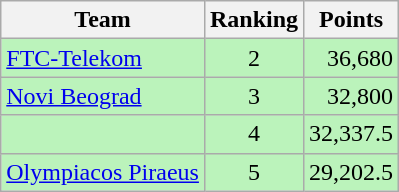<table class="wikitable">
<tr>
<th>Team</th>
<th>Ranking</th>
<th>Points</th>
</tr>
<tr bgcolor=#BBF3BB>
<td> <a href='#'>FTC-Telekom</a></td>
<td align=center>2</td>
<td align=right>36,680</td>
</tr>
<tr bgcolor=#BBF3BB>
<td> <a href='#'>Novi Beograd</a></td>
<td align=center>3</td>
<td align=right>32,800</td>
</tr>
<tr bgcolor=#BBF3BB>
<td></td>
<td align=center>4</td>
<td align=right>32,337.5</td>
</tr>
<tr bgcolor=#BBF3BB>
<td> <a href='#'>Olympiacos Piraeus</a></td>
<td align=center>5</td>
<td align=right>29,202.5</td>
</tr>
</table>
